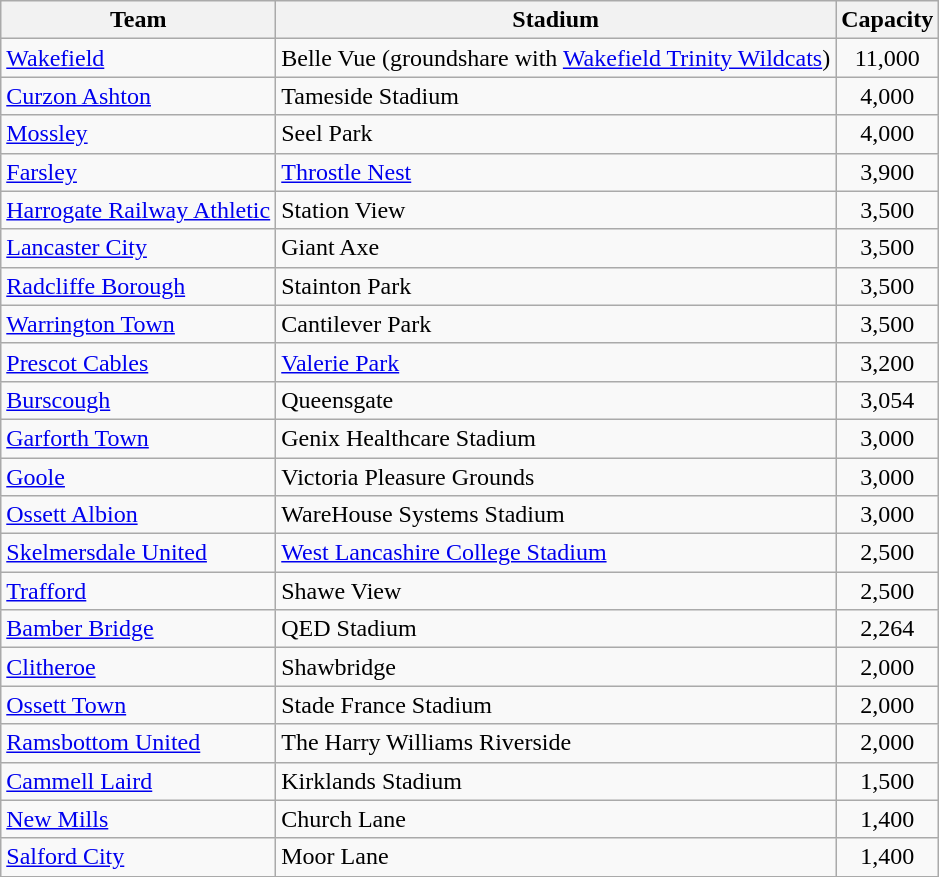<table class="wikitable sortable">
<tr>
<th>Team</th>
<th>Stadium</th>
<th>Capacity</th>
</tr>
<tr>
<td><a href='#'>Wakefield</a></td>
<td>Belle Vue (groundshare with <a href='#'>Wakefield Trinity Wildcats</a>)</td>
<td style="text-align:center;">11,000</td>
</tr>
<tr>
<td><a href='#'>Curzon Ashton</a></td>
<td>Tameside Stadium</td>
<td style="text-align:center;">4,000</td>
</tr>
<tr>
<td><a href='#'>Mossley</a></td>
<td>Seel Park</td>
<td style="text-align:center;">4,000</td>
</tr>
<tr>
<td><a href='#'>Farsley</a></td>
<td><a href='#'>Throstle Nest</a></td>
<td style="text-align:center;">3,900</td>
</tr>
<tr>
<td><a href='#'>Harrogate Railway Athletic</a></td>
<td>Station View</td>
<td style="text-align:center;">3,500</td>
</tr>
<tr>
<td><a href='#'>Lancaster City</a></td>
<td>Giant Axe</td>
<td style="text-align:center;">3,500</td>
</tr>
<tr>
<td><a href='#'>Radcliffe Borough</a></td>
<td>Stainton Park</td>
<td style="text-align:center;">3,500</td>
</tr>
<tr>
<td><a href='#'>Warrington Town</a></td>
<td>Cantilever Park</td>
<td style="text-align:center;">3,500</td>
</tr>
<tr>
<td><a href='#'>Prescot Cables</a></td>
<td><a href='#'>Valerie Park</a></td>
<td style="text-align:center;">3,200</td>
</tr>
<tr>
<td><a href='#'>Burscough</a></td>
<td>Queensgate</td>
<td style="text-align:center;">3,054</td>
</tr>
<tr>
<td><a href='#'>Garforth Town</a></td>
<td>Genix Healthcare Stadium</td>
<td style="text-align:center;">3,000</td>
</tr>
<tr>
<td><a href='#'>Goole</a></td>
<td>Victoria Pleasure Grounds</td>
<td style="text-align:center;">3,000</td>
</tr>
<tr>
<td><a href='#'>Ossett Albion</a></td>
<td>WareHouse Systems Stadium</td>
<td style="text-align:center;">3,000</td>
</tr>
<tr>
<td><a href='#'>Skelmersdale United</a></td>
<td><a href='#'>West Lancashire College Stadium</a></td>
<td style="text-align:center;">2,500</td>
</tr>
<tr>
<td><a href='#'>Trafford</a></td>
<td>Shawe View</td>
<td style="text-align:center;">2,500</td>
</tr>
<tr>
<td><a href='#'>Bamber Bridge</a></td>
<td>QED Stadium</td>
<td style="text-align:center;">2,264</td>
</tr>
<tr>
<td><a href='#'>Clitheroe</a></td>
<td>Shawbridge</td>
<td style="text-align:center;">2,000</td>
</tr>
<tr>
<td><a href='#'>Ossett Town</a></td>
<td>Stade France Stadium</td>
<td style="text-align:center;">2,000</td>
</tr>
<tr>
<td><a href='#'>Ramsbottom United</a></td>
<td>The Harry Williams Riverside</td>
<td style="text-align:center;">2,000</td>
</tr>
<tr>
<td><a href='#'>Cammell Laird</a></td>
<td>Kirklands Stadium</td>
<td style="text-align:center;">1,500</td>
</tr>
<tr>
<td><a href='#'>New Mills</a></td>
<td>Church Lane</td>
<td style="text-align:center;">1,400</td>
</tr>
<tr>
<td><a href='#'>Salford City</a></td>
<td>Moor Lane</td>
<td style="text-align:center;">1,400</td>
</tr>
</table>
